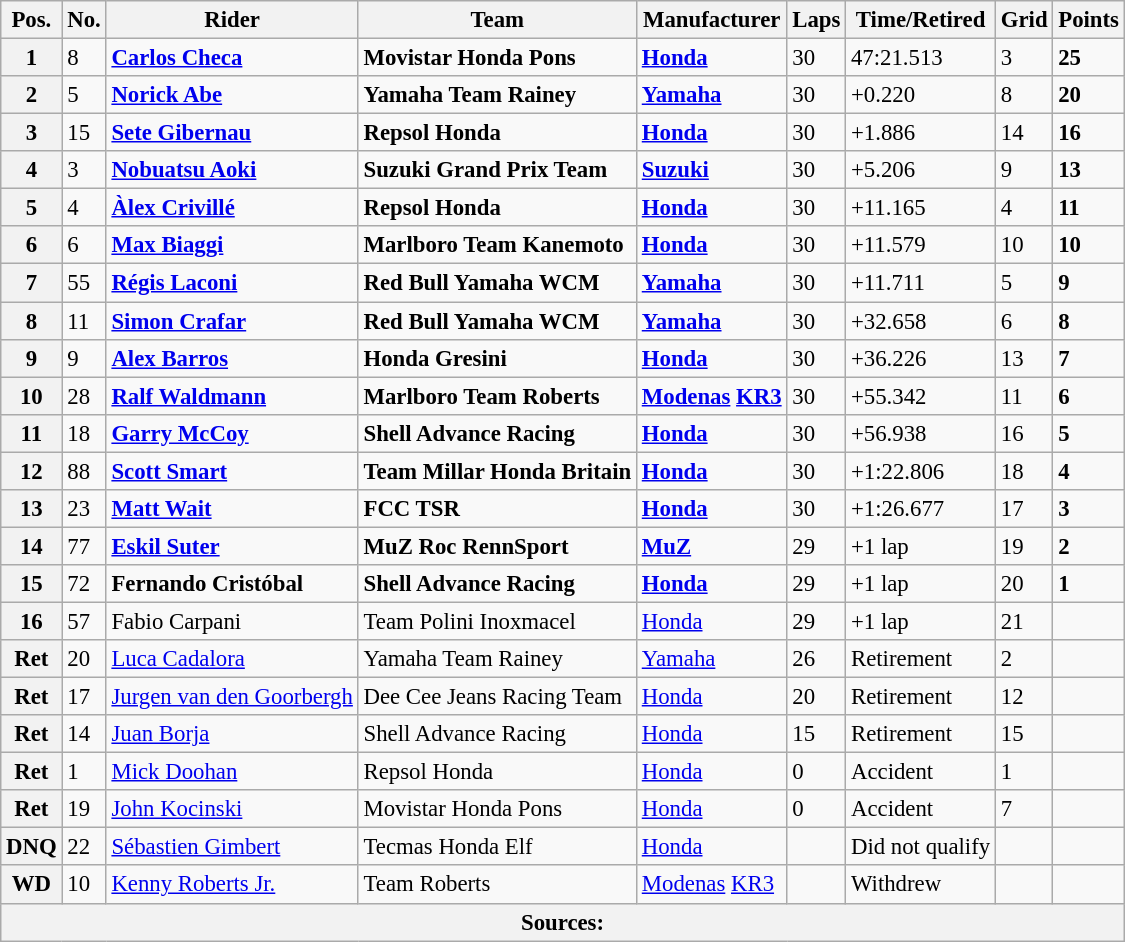<table class="wikitable" style="font-size: 95%;">
<tr>
<th>Pos.</th>
<th>No.</th>
<th>Rider</th>
<th>Team</th>
<th>Manufacturer</th>
<th>Laps</th>
<th>Time/Retired</th>
<th>Grid</th>
<th>Points</th>
</tr>
<tr>
<th>1</th>
<td>8</td>
<td> <strong><a href='#'>Carlos Checa</a></strong></td>
<td><strong>Movistar Honda Pons</strong></td>
<td><strong><a href='#'>Honda</a></strong></td>
<td>30</td>
<td>47:21.513</td>
<td>3</td>
<td><strong>25</strong></td>
</tr>
<tr>
<th>2</th>
<td>5</td>
<td> <strong><a href='#'>Norick Abe</a></strong></td>
<td><strong>Yamaha Team Rainey</strong></td>
<td><strong><a href='#'>Yamaha</a></strong></td>
<td>30</td>
<td>+0.220</td>
<td>8</td>
<td><strong>20</strong></td>
</tr>
<tr>
<th>3</th>
<td>15</td>
<td> <strong><a href='#'>Sete Gibernau</a></strong></td>
<td><strong>Repsol Honda</strong></td>
<td><strong><a href='#'>Honda</a></strong></td>
<td>30</td>
<td>+1.886</td>
<td>14</td>
<td><strong>16</strong></td>
</tr>
<tr>
<th>4</th>
<td>3</td>
<td> <strong><a href='#'>Nobuatsu Aoki</a></strong></td>
<td><strong>Suzuki Grand Prix Team</strong></td>
<td><strong><a href='#'>Suzuki</a></strong></td>
<td>30</td>
<td>+5.206</td>
<td>9</td>
<td><strong>13</strong></td>
</tr>
<tr>
<th>5</th>
<td>4</td>
<td> <strong><a href='#'>Àlex Crivillé</a></strong></td>
<td><strong>Repsol Honda</strong></td>
<td><strong><a href='#'>Honda</a></strong></td>
<td>30</td>
<td>+11.165</td>
<td>4</td>
<td><strong>11</strong></td>
</tr>
<tr>
<th>6</th>
<td>6</td>
<td> <strong><a href='#'>Max Biaggi</a></strong></td>
<td><strong>Marlboro Team Kanemoto</strong></td>
<td><strong><a href='#'>Honda</a></strong></td>
<td>30</td>
<td>+11.579</td>
<td>10</td>
<td><strong>10</strong></td>
</tr>
<tr>
<th>7</th>
<td>55</td>
<td> <strong><a href='#'>Régis Laconi</a></strong></td>
<td><strong>Red Bull Yamaha WCM</strong></td>
<td><strong><a href='#'>Yamaha</a></strong></td>
<td>30</td>
<td>+11.711</td>
<td>5</td>
<td><strong>9</strong></td>
</tr>
<tr>
<th>8</th>
<td>11</td>
<td> <strong><a href='#'>Simon Crafar</a></strong></td>
<td><strong>Red Bull Yamaha WCM</strong></td>
<td><strong><a href='#'>Yamaha</a></strong></td>
<td>30</td>
<td>+32.658</td>
<td>6</td>
<td><strong>8</strong></td>
</tr>
<tr>
<th>9</th>
<td>9</td>
<td> <strong><a href='#'>Alex Barros</a></strong></td>
<td><strong>Honda Gresini</strong></td>
<td><strong><a href='#'>Honda</a></strong></td>
<td>30</td>
<td>+36.226</td>
<td>13</td>
<td><strong>7</strong></td>
</tr>
<tr>
<th>10</th>
<td>28</td>
<td> <strong><a href='#'>Ralf Waldmann</a></strong></td>
<td><strong>Marlboro Team Roberts</strong></td>
<td><strong><a href='#'>Modenas</a> <a href='#'>KR3</a></strong></td>
<td>30</td>
<td>+55.342</td>
<td>11</td>
<td><strong>6</strong></td>
</tr>
<tr>
<th>11</th>
<td>18</td>
<td> <strong><a href='#'>Garry McCoy</a></strong></td>
<td><strong>Shell Advance Racing</strong></td>
<td><strong><a href='#'>Honda</a></strong></td>
<td>30</td>
<td>+56.938</td>
<td>16</td>
<td><strong>5</strong></td>
</tr>
<tr>
<th>12</th>
<td>88</td>
<td> <strong><a href='#'>Scott Smart</a></strong></td>
<td><strong>Team Millar Honda Britain</strong></td>
<td><strong><a href='#'>Honda</a></strong></td>
<td>30</td>
<td>+1:22.806</td>
<td>18</td>
<td><strong>4</strong></td>
</tr>
<tr>
<th>13</th>
<td>23</td>
<td> <strong><a href='#'>Matt Wait</a></strong></td>
<td><strong>FCC TSR</strong></td>
<td><strong><a href='#'>Honda</a></strong></td>
<td>30</td>
<td>+1:26.677</td>
<td>17</td>
<td><strong>3</strong></td>
</tr>
<tr>
<th>14</th>
<td>77</td>
<td> <strong><a href='#'>Eskil Suter</a></strong></td>
<td><strong>MuZ Roc RennSport</strong></td>
<td><strong><a href='#'>MuZ</a></strong></td>
<td>29</td>
<td>+1 lap</td>
<td>19</td>
<td><strong>2</strong></td>
</tr>
<tr>
<th>15</th>
<td>72</td>
<td> <strong>Fernando Cristóbal</strong></td>
<td><strong>Shell Advance Racing</strong></td>
<td><strong><a href='#'>Honda</a></strong></td>
<td>29</td>
<td>+1 lap</td>
<td>20</td>
<td><strong>1</strong></td>
</tr>
<tr>
<th>16</th>
<td>57</td>
<td> Fabio Carpani</td>
<td>Team Polini Inoxmacel</td>
<td><a href='#'>Honda</a></td>
<td>29</td>
<td>+1 lap</td>
<td>21</td>
<td></td>
</tr>
<tr>
<th>Ret</th>
<td>20</td>
<td> <a href='#'>Luca Cadalora</a></td>
<td>Yamaha Team Rainey</td>
<td><a href='#'>Yamaha</a></td>
<td>26</td>
<td>Retirement</td>
<td>2</td>
<td></td>
</tr>
<tr>
<th>Ret</th>
<td>17</td>
<td> <a href='#'>Jurgen van den Goorbergh</a></td>
<td>Dee Cee Jeans Racing Team</td>
<td><a href='#'>Honda</a></td>
<td>20</td>
<td>Retirement</td>
<td>12</td>
<td></td>
</tr>
<tr>
<th>Ret</th>
<td>14</td>
<td> <a href='#'>Juan Borja</a></td>
<td>Shell Advance Racing</td>
<td><a href='#'>Honda</a></td>
<td>15</td>
<td>Retirement</td>
<td>15</td>
<td></td>
</tr>
<tr>
<th>Ret</th>
<td>1</td>
<td> <a href='#'>Mick Doohan</a></td>
<td>Repsol Honda</td>
<td><a href='#'>Honda</a></td>
<td>0</td>
<td>Accident</td>
<td>1</td>
<td></td>
</tr>
<tr>
<th>Ret</th>
<td>19</td>
<td> <a href='#'>John Kocinski</a></td>
<td>Movistar Honda Pons</td>
<td><a href='#'>Honda</a></td>
<td>0</td>
<td>Accident</td>
<td>7</td>
<td></td>
</tr>
<tr>
<th>DNQ</th>
<td>22</td>
<td> <a href='#'>Sébastien Gimbert</a></td>
<td>Tecmas Honda Elf</td>
<td><a href='#'>Honda</a></td>
<td></td>
<td>Did not qualify</td>
<td></td>
<td></td>
</tr>
<tr>
<th>WD</th>
<td>10</td>
<td> <a href='#'>Kenny Roberts Jr.</a></td>
<td>Team Roberts</td>
<td><a href='#'>Modenas</a> <a href='#'>KR3</a></td>
<td></td>
<td>Withdrew</td>
<td></td>
<td></td>
</tr>
<tr>
<th colspan=9>Sources: </th>
</tr>
</table>
